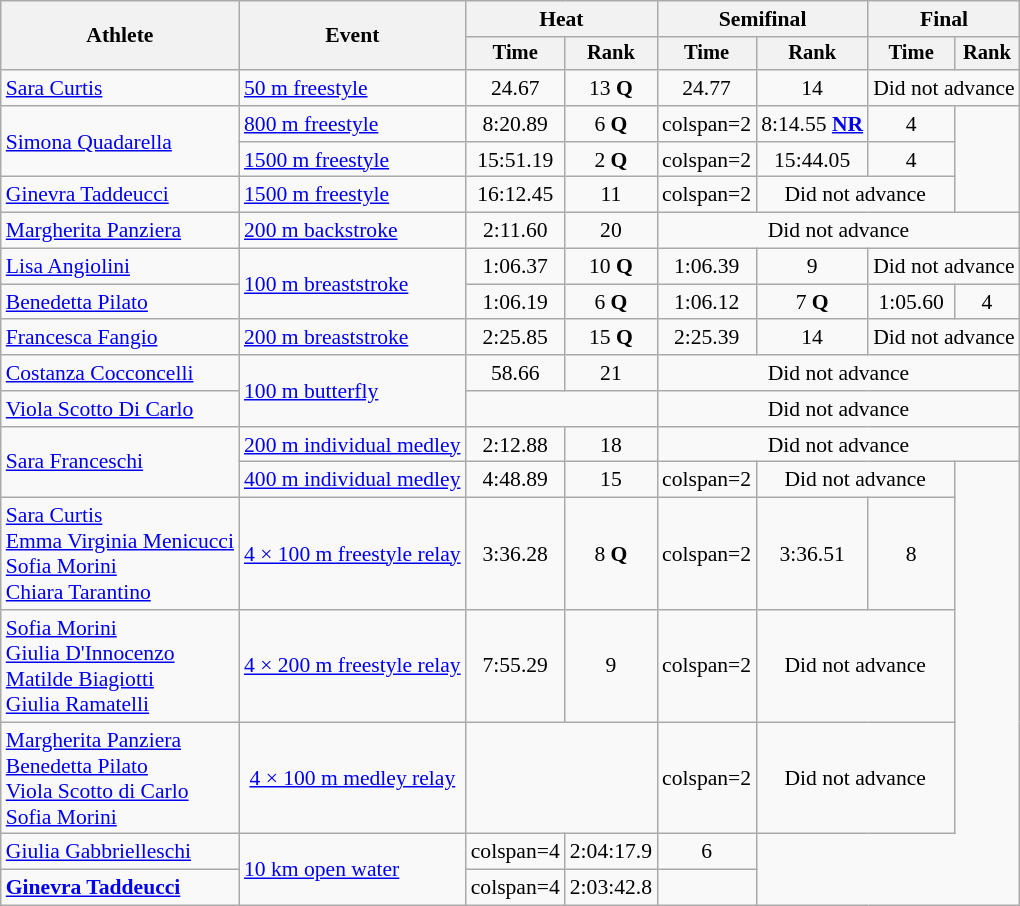<table class=wikitable style="font-size:90%;">
<tr>
<th rowspan=2>Athlete</th>
<th rowspan=2>Event</th>
<th colspan=2>Heat</th>
<th colspan=2>Semifinal</th>
<th colspan=2>Final</th>
</tr>
<tr style="font-size:95%">
<th>Time</th>
<th>Rank</th>
<th>Time</th>
<th>Rank</th>
<th>Time</th>
<th>Rank</th>
</tr>
<tr align=center>
<td align=left><a href='#'>Sara Curtis</a></td>
<td align=left><a href='#'>50 m freestyle</a></td>
<td>24.67</td>
<td>13 <strong>Q</strong></td>
<td>24.77</td>
<td>14</td>
<td colspan=2>Did not advance</td>
</tr>
<tr align=center>
<td align=left rowspan=2><a href='#'>Simona Quadarella</a></td>
<td align=left><a href='#'>800 m freestyle</a></td>
<td>8:20.89</td>
<td>6 <strong>Q</strong></td>
<td>colspan=2 </td>
<td>8:14.55 <strong><a href='#'>NR</a></strong></td>
<td>4</td>
</tr>
<tr align=center>
<td align=left><a href='#'>1500 m freestyle</a></td>
<td>15:51.19</td>
<td>2 <strong>Q</strong></td>
<td>colspan=2 </td>
<td>15:44.05</td>
<td>4</td>
</tr>
<tr align=center>
<td align=left><a href='#'>Ginevra Taddeucci</a></td>
<td align=left><a href='#'>1500 m freestyle</a></td>
<td>16:12.45</td>
<td>11</td>
<td>colspan=2 </td>
<td colspan=2>Did not advance</td>
</tr>
<tr align=center>
<td align=left><a href='#'>Margherita Panziera</a></td>
<td align=left><a href='#'>200 m backstroke</a></td>
<td>2:11.60</td>
<td>20</td>
<td colspan=4>Did not advance</td>
</tr>
<tr align=center>
<td align=left><a href='#'>Lisa Angiolini</a></td>
<td align=left rowspan=2><a href='#'>100 m breaststroke</a></td>
<td>1:06.37</td>
<td>10 <strong>Q</strong></td>
<td>1:06.39</td>
<td>9</td>
<td colspan=2>Did not advance</td>
</tr>
<tr align=center>
<td align=left><a href='#'>Benedetta Pilato</a></td>
<td>1:06.19</td>
<td>6 <strong>Q</strong></td>
<td>1:06.12</td>
<td>7 <strong>Q</strong></td>
<td>1:05.60</td>
<td>4</td>
</tr>
<tr align=center>
<td align=left><a href='#'>Francesca Fangio</a></td>
<td align=left><a href='#'>200 m breaststroke</a></td>
<td>2:25.85</td>
<td>15 <strong>Q</strong></td>
<td>2:25.39</td>
<td>14</td>
<td colspan=2>Did not advance</td>
</tr>
<tr align=center>
<td align=left><a href='#'>Costanza Cocconcelli</a></td>
<td rowspan="2" align="left"><a href='#'>100 m butterfly</a></td>
<td>58.66</td>
<td>21</td>
<td colspan=4>Did not advance</td>
</tr>
<tr align=center>
<td align=left><a href='#'>Viola Scotto Di Carlo</a></td>
<td colspan="2"></td>
<td colspan=4>Did not advance</td>
</tr>
<tr align=center>
<td rowspan="2" align="left"><a href='#'>Sara Franceschi</a></td>
<td align=left><a href='#'>200 m individual medley</a></td>
<td>2:12.88</td>
<td>18</td>
<td colspan=4>Did not advance</td>
</tr>
<tr align=center>
<td align=left><a href='#'>400 m individual medley</a></td>
<td>4:48.89</td>
<td>15</td>
<td>colspan=2 </td>
<td colspan=2>Did not advance</td>
</tr>
<tr align=center>
<td align=left><a href='#'>Sara Curtis</a><br><a href='#'>Emma Virginia Menicucci</a><br><a href='#'>Sofia Morini</a><br><a href='#'>Chiara Tarantino</a></td>
<td align=left><a href='#'>4 × 100 m freestyle relay</a></td>
<td>3:36.28</td>
<td>8 <strong>Q</strong></td>
<td>colspan=2 </td>
<td>3:36.51</td>
<td>8</td>
</tr>
<tr align=center>
<td align=left><a href='#'>Sofia Morini</a><br><a href='#'>Giulia D'Innocenzo</a><br><a href='#'>Matilde Biagiotti</a><br><a href='#'>Giulia Ramatelli</a></td>
<td><a href='#'>4 × 200 m freestyle relay</a></td>
<td>7:55.29</td>
<td>9</td>
<td>colspan=2 </td>
<td colspan=2>Did not advance</td>
</tr>
<tr align=center>
<td align=left><a href='#'>Margherita Panziera</a><br><a href='#'>Benedetta Pilato</a><br><a href='#'>Viola Scotto di Carlo</a><br><a href='#'>Sofia Morini</a></td>
<td><a href='#'>4 × 100 m medley relay</a></td>
<td colspan=2></td>
<td>colspan=2</td>
<td colspan=2>Did not advance</td>
</tr>
<tr align=center>
<td align=left><a href='#'>Giulia Gabbrielleschi</a></td>
<td rowspan="2" align="left"><a href='#'>10 km open water</a></td>
<td>colspan=4 </td>
<td>2:04:17.9</td>
<td>6</td>
</tr>
<tr align=center>
<td align=left><strong><a href='#'>Ginevra Taddeucci</a></strong></td>
<td>colspan=4 </td>
<td>2:03:42.8</td>
<td></td>
</tr>
</table>
